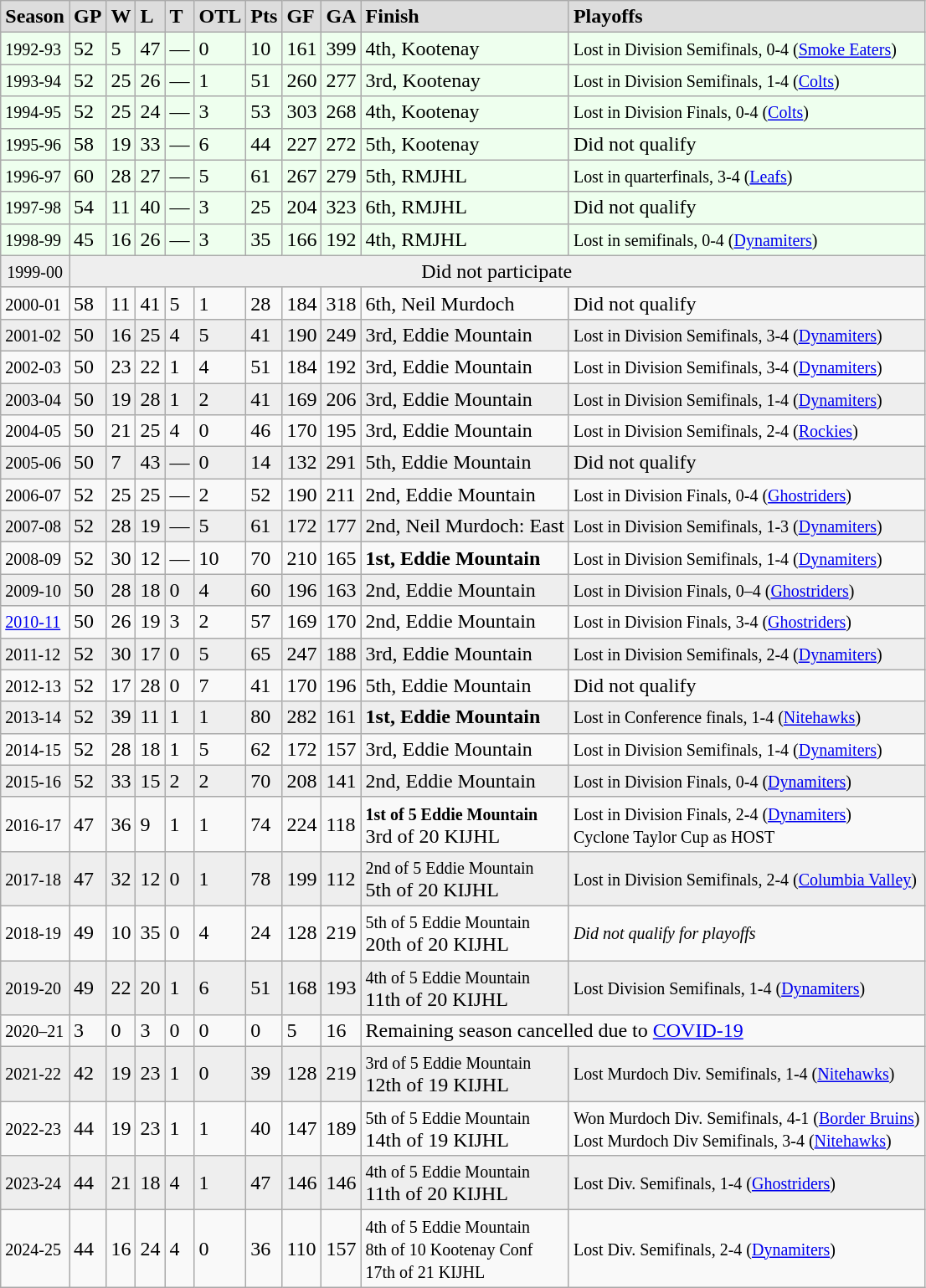<table class="wikitable">
<tr style="font-weight:bold; background:#ddd;"|>
<td>Season</td>
<td>GP</td>
<td>W</td>
<td>L</td>
<td>T</td>
<td>OTL</td>
<td>Pts</td>
<td>GF</td>
<td>GA</td>
<td>Finish</td>
<td>Playoffs</td>
</tr>
<tr style="background:#eeffee">
<td><small>1992-93</small></td>
<td>52</td>
<td>5</td>
<td>47</td>
<td>―</td>
<td>0</td>
<td>10</td>
<td>161</td>
<td>399</td>
<td>4th, Kootenay</td>
<td><small> Lost in Division Semifinals, 0-4 (<a href='#'>Smoke Eaters</a>)</small></td>
</tr>
<tr style="background:#eeffee">
<td><small>1993-94</small></td>
<td>52</td>
<td>25</td>
<td>26</td>
<td>―</td>
<td>1</td>
<td>51</td>
<td>260</td>
<td>277</td>
<td>3rd, Kootenay</td>
<td><small> Lost in Division Semifinals, 1-4 (<a href='#'>Colts</a>)</small></td>
</tr>
<tr style="background:#eeffee">
<td><small>1994-95</small></td>
<td>52</td>
<td>25</td>
<td>24</td>
<td>―</td>
<td>3</td>
<td>53</td>
<td>303</td>
<td>268</td>
<td>4th, Kootenay</td>
<td><small>Lost in Division Finals, 0-4 (<a href='#'>Colts</a>)</small></td>
</tr>
<tr style="background:#eeffee">
<td><small>1995-96</small></td>
<td>58</td>
<td>19</td>
<td>33</td>
<td>―</td>
<td>6</td>
<td>44</td>
<td>227</td>
<td>272</td>
<td>5th, Kootenay</td>
<td>Did not qualify</td>
</tr>
<tr style="background:#eeffee">
<td><small>1996-97</small></td>
<td>60</td>
<td>28</td>
<td>27</td>
<td>―</td>
<td>5</td>
<td>61</td>
<td>267</td>
<td>279</td>
<td>5th, RMJHL</td>
<td><small>Lost in quarterfinals, 3-4 (<a href='#'>Leafs</a>)</small></td>
</tr>
<tr style="background:#eeffee">
<td><small>1997-98</small></td>
<td>54</td>
<td>11</td>
<td>40</td>
<td>―</td>
<td>3</td>
<td>25</td>
<td>204</td>
<td>323</td>
<td>6th, RMJHL</td>
<td>Did not qualify</td>
</tr>
<tr style="background:#eeffee">
<td><small>1998-99</small></td>
<td>45</td>
<td>16</td>
<td>26</td>
<td>―</td>
<td>3</td>
<td>35</td>
<td>166</td>
<td>192</td>
<td>4th, RMJHL</td>
<td><small> Lost in semifinals, 0-4 (<a href='#'>Dynamiters</a>)</small></td>
</tr>
<tr style="background:#eee;text-align:center">
<td><small>1999-00</small></td>
<td colspan="10">Did not participate</td>
</tr>
<tr>
<td><small>2000-01</small></td>
<td>58</td>
<td>11</td>
<td>41</td>
<td>5</td>
<td>1</td>
<td>28</td>
<td>184</td>
<td>318</td>
<td>6th, Neil Murdoch</td>
<td>Did not qualify</td>
</tr>
<tr style="background:#eee;">
<td><small>2001-02</small></td>
<td>50</td>
<td>16</td>
<td>25</td>
<td>4</td>
<td>5</td>
<td>41</td>
<td>190</td>
<td>249</td>
<td>3rd, Eddie Mountain</td>
<td><small> Lost in Division Semifinals, 3-4 (<a href='#'>Dynamiters</a>)</small></td>
</tr>
<tr>
<td><small>2002-03</small></td>
<td>50</td>
<td>23</td>
<td>22</td>
<td>1</td>
<td>4</td>
<td>51</td>
<td>184</td>
<td>192</td>
<td>3rd, Eddie Mountain</td>
<td><small>Lost in Division Semifinals, 3-4 (<a href='#'>Dynamiters</a>)</small></td>
</tr>
<tr style="background:#eee;">
<td><small>2003-04</small></td>
<td>50</td>
<td>19</td>
<td>28</td>
<td>1</td>
<td>2</td>
<td>41</td>
<td>169</td>
<td>206</td>
<td>3rd, Eddie Mountain</td>
<td><small>Lost in Division Semifinals, 1-4 (<a href='#'>Dynamiters</a>)</small></td>
</tr>
<tr>
<td><small>2004-05</small></td>
<td>50</td>
<td>21</td>
<td>25</td>
<td>4</td>
<td>0</td>
<td>46</td>
<td>170</td>
<td>195</td>
<td>3rd, Eddie Mountain</td>
<td><small> Lost in Division Semifinals, 2-4 (<a href='#'>Rockies</a>)</small></td>
</tr>
<tr style="background:#eee;">
<td><small>2005-06</small></td>
<td>50</td>
<td>7</td>
<td>43</td>
<td>―</td>
<td>0</td>
<td>14</td>
<td>132</td>
<td>291</td>
<td>5th, Eddie Mountain</td>
<td>Did not qualify</td>
</tr>
<tr>
<td><small>2006-07</small></td>
<td>52</td>
<td>25</td>
<td>25</td>
<td>―</td>
<td>2</td>
<td>52</td>
<td>190</td>
<td>211</td>
<td>2nd, Eddie Mountain</td>
<td><small> Lost in Division Finals, 0-4 (<a href='#'>Ghostriders</a>)</small></td>
</tr>
<tr style="background:#eee;">
<td><small>2007-08</small></td>
<td>52</td>
<td>28</td>
<td>19</td>
<td>―</td>
<td>5</td>
<td>61</td>
<td>172</td>
<td>177</td>
<td>2nd, Neil Murdoch: East</td>
<td><small> Lost in Division Semifinals, 1-3 (<a href='#'>Dynamiters</a>)</small></td>
</tr>
<tr>
<td><small>2008-09</small></td>
<td>52</td>
<td>30</td>
<td>12</td>
<td>―</td>
<td>10</td>
<td>70</td>
<td>210</td>
<td>165</td>
<td><strong>1st, Eddie Mountain</strong></td>
<td><small> Lost in Division Semifinals, 1-4 (<a href='#'>Dynamiters</a>)</small></td>
</tr>
<tr style="background:#eee;">
<td><small>2009-10</small></td>
<td>50</td>
<td>28</td>
<td>18</td>
<td>0</td>
<td>4</td>
<td>60</td>
<td>196</td>
<td>163</td>
<td>2nd, Eddie Mountain</td>
<td><small> Lost in Division Finals, 0–4 (<a href='#'>Ghostriders</a>)</small></td>
</tr>
<tr>
<td><small><a href='#'>2010-11</a></small></td>
<td>50</td>
<td>26</td>
<td>19</td>
<td>3</td>
<td>2</td>
<td>57</td>
<td>169</td>
<td>170</td>
<td>2nd, Eddie Mountain</td>
<td><small>Lost in Division Finals, 3-4 (<a href='#'>Ghostriders</a>)</small></td>
</tr>
<tr style="background:#eee;">
<td><small>2011-12</small></td>
<td>52</td>
<td>30</td>
<td>17</td>
<td>0</td>
<td>5</td>
<td>65</td>
<td>247</td>
<td>188</td>
<td>3rd, Eddie Mountain</td>
<td><small> Lost in Division Semifinals, 2-4 (<a href='#'>Dynamiters</a>)</small></td>
</tr>
<tr>
<td><small>2012-13</small></td>
<td>52</td>
<td>17</td>
<td>28</td>
<td>0</td>
<td>7</td>
<td>41</td>
<td>170</td>
<td>196</td>
<td>5th, Eddie Mountain</td>
<td>Did not qualify</td>
</tr>
<tr style="background:#eee;">
<td><small>2013-14</small></td>
<td>52</td>
<td>39</td>
<td>11</td>
<td>1</td>
<td>1</td>
<td>80</td>
<td>282</td>
<td>161</td>
<td><strong>1st, Eddie Mountain</strong></td>
<td><small>Lost in Conference finals, 1-4 (<a href='#'>Nitehawks</a>)</small></td>
</tr>
<tr>
<td><small>2014-15</small></td>
<td>52</td>
<td>28</td>
<td>18</td>
<td>1</td>
<td>5</td>
<td>62</td>
<td>172</td>
<td>157</td>
<td>3rd, Eddie Mountain</td>
<td><small> Lost in Division Semifinals, 1-4 (<a href='#'>Dynamiters</a>)</small></td>
</tr>
<tr style="background:#eee;">
<td><small>2015-16</small></td>
<td>52</td>
<td>33</td>
<td>15</td>
<td>2</td>
<td>2</td>
<td>70</td>
<td>208</td>
<td>141</td>
<td>2nd, Eddie Mountain</td>
<td><small>Lost in Division Finals, 0-4 (<a href='#'>Dynamiters</a>)</small></td>
</tr>
<tr>
<td><small>2016-17</small></td>
<td>47</td>
<td>36</td>
<td>9</td>
<td>1</td>
<td>1</td>
<td>74</td>
<td>224</td>
<td>118</td>
<td><small> <strong>1st of 5 Eddie Mountain</strong></small><br>3rd of 20 KIJHL</td>
<td><small> Lost in Division Finals, 2-4 (<a href='#'>Dynamiters</a>)<br>Cyclone Taylor Cup as HOST</small></td>
</tr>
<tr style="background:#eee;">
<td><small>2017-18</small></td>
<td>47</td>
<td>32</td>
<td>12</td>
<td>0</td>
<td>1</td>
<td>78</td>
<td>199</td>
<td>112</td>
<td><small> 2nd of 5 Eddie Mountain</small><br>5th of 20 KIJHL</td>
<td><small>Lost in Division Semifinals, 2-4 (<a href='#'>Columbia Valley</a>)</small></td>
</tr>
<tr style=>
<td><small>2018-19</small></td>
<td>49</td>
<td>10</td>
<td>35</td>
<td>0</td>
<td>4</td>
<td>24</td>
<td>128</td>
<td>219</td>
<td><small> 5th of 5 Eddie Mountain</small><br>20th of 20 KIJHL</td>
<td><small><em>Did not qualify for playoffs</em></small></td>
</tr>
<tr style="background:#eee;">
<td><small>2019-20</small></td>
<td>49</td>
<td>22</td>
<td>20</td>
<td>1</td>
<td>6</td>
<td>51</td>
<td>168</td>
<td>193</td>
<td><small> 4th of 5 Eddie Mountain</small><br>11th of 20 KIJHL</td>
<td><small>Lost Division Semifinals, 1-4 (<a href='#'>Dynamiters</a>)</small></td>
</tr>
<tr>
<td><small>2020–21</small></td>
<td>3</td>
<td>0</td>
<td>3</td>
<td>0</td>
<td>0</td>
<td>0</td>
<td>5</td>
<td>16</td>
<td colspan=2>Remaining season cancelled due to <a href='#'>COVID-19</a></td>
</tr>
<tr style="background:#eee;">
<td><small>2021-22</small></td>
<td>42</td>
<td>19</td>
<td>23</td>
<td>1</td>
<td>0</td>
<td>39</td>
<td>128</td>
<td>219</td>
<td><small> 3rd of 5 Eddie Mountain</small><br>12th of 19 KIJHL</td>
<td><small>Lost Murdoch Div. Semifinals, 1-4 (<a href='#'>Nitehawks</a>)</small></td>
</tr>
<tr>
<td><small>2022-23</small></td>
<td>44</td>
<td>19</td>
<td>23</td>
<td>1</td>
<td>1</td>
<td>40</td>
<td>147</td>
<td>189</td>
<td><small> 5th of 5 Eddie Mountain</small><br>14th of 19 KIJHL</td>
<td><small>Won Murdoch Div. Semifinals, 4-1 (<a href='#'>Border Bruins</a>)</small><br><small>Lost Murdoch Div Semifinals, 3-4 (<a href='#'>Nitehawks</a>)</small></td>
</tr>
<tr style="background:#eee;">
<td><small>2023-24</small></td>
<td>44</td>
<td>21</td>
<td>18</td>
<td>4</td>
<td>1</td>
<td>47</td>
<td>146</td>
<td>146</td>
<td><small> 4th of 5 Eddie Mountain</small><br>11th of 20 KIJHL</td>
<td><small>Lost Div. Semifinals, 1-4 (<a href='#'>Ghostriders</a>)</small></td>
</tr>
<tr>
<td><small>2024-25</small></td>
<td>44</td>
<td>16</td>
<td>24</td>
<td>4</td>
<td>0</td>
<td>36</td>
<td>110</td>
<td>157</td>
<td><small> 4th of 5 Eddie Mountain<br>8th of 10 Kootenay Conf <br>17th of 21 KIJHL</small></td>
<td><small>Lost Div. Semifinals, 2-4 (<a href='#'>Dynamiters</a>)</small></td>
</tr>
</table>
